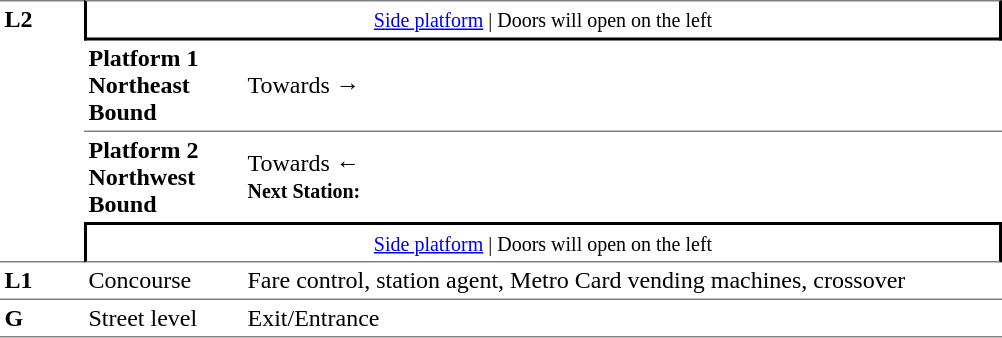<table table border=0 cellspacing=0 cellpadding=3>
<tr>
<td style="border-top:solid 1px grey;border-bottom:solid 1px grey;" width=50 rowspan=4 valign=top><strong>L2</strong></td>
<td style="border-top:solid 1px grey;border-right:solid 2px black;border-left:solid 2px black;border-bottom:solid 2px black;text-align:center;" colspan=2><small><a href='#'>Side platform</a> | Doors will open on the left </small></td>
</tr>
<tr>
<td style="border-bottom:solid 1px grey;" width=100><span><strong>Platform 1</strong><br><strong>Northeast Bound</strong></span></td>
<td style="border-bottom:solid 1px grey;" width=500>Towards → </td>
</tr>
<tr>
<td><span><strong>Platform 2</strong><br><strong>Northwest Bound</strong></span></td>
<td><span></span>Towards ← <br><small><strong>Next Station:</strong> </small></td>
</tr>
<tr>
<td style="border-top:solid 2px black;border-right:solid 2px black;border-left:solid 2px black;border-bottom:solid 1px grey;" colspan=2  align=center><small><a href='#'>Side platform</a> | Doors will open on the left </small></td>
</tr>
<tr>
<td valign=top><strong>L1</strong></td>
<td valign=top>Concourse</td>
<td valign=top>Fare control, station agent, Metro Card vending machines, crossover</td>
</tr>
<tr>
<td style="border-bottom:solid 1px grey;border-top:solid 1px grey;" width=50 valign=top><strong>G</strong></td>
<td style="border-top:solid 1px grey;border-bottom:solid 1px grey;" width=100 valign=top>Street level</td>
<td style="border-top:solid 1px grey;border-bottom:solid 1px grey;" width=500 valign=top>Exit/Entrance</td>
</tr>
</table>
